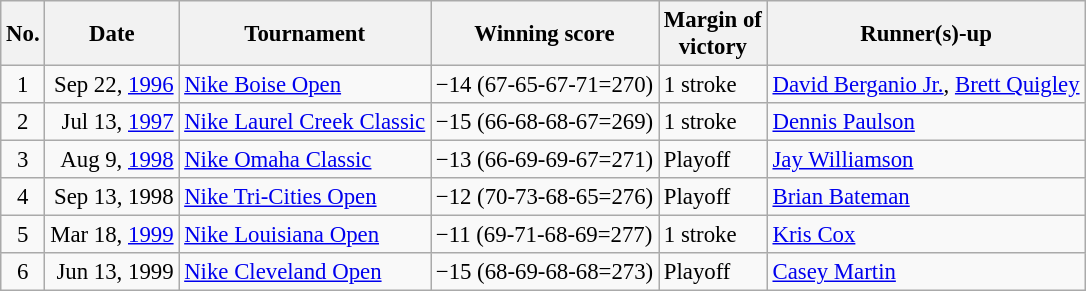<table class="wikitable" style="font-size:95%;">
<tr>
<th>No.</th>
<th>Date</th>
<th>Tournament</th>
<th>Winning score</th>
<th>Margin of<br>victory</th>
<th>Runner(s)-up</th>
</tr>
<tr>
<td align=center>1</td>
<td align=right>Sep 22, <a href='#'>1996</a></td>
<td><a href='#'>Nike Boise Open</a></td>
<td>−14 (67-65-67-71=270)</td>
<td>1 stroke</td>
<td> <a href='#'>David Berganio Jr.</a>,  <a href='#'>Brett Quigley</a></td>
</tr>
<tr>
<td align=center>2</td>
<td align=right>Jul 13, <a href='#'>1997</a></td>
<td><a href='#'>Nike Laurel Creek Classic</a></td>
<td>−15 (66-68-68-67=269)</td>
<td>1 stroke</td>
<td> <a href='#'>Dennis Paulson</a></td>
</tr>
<tr>
<td align=center>3</td>
<td align=right>Aug 9, <a href='#'>1998</a></td>
<td><a href='#'>Nike Omaha Classic</a></td>
<td>−13 (66-69-69-67=271)</td>
<td>Playoff</td>
<td> <a href='#'>Jay Williamson</a></td>
</tr>
<tr>
<td align=center>4</td>
<td align=right>Sep 13, 1998</td>
<td><a href='#'>Nike Tri-Cities Open</a></td>
<td>−12 (70-73-68-65=276)</td>
<td>Playoff</td>
<td> <a href='#'>Brian Bateman</a></td>
</tr>
<tr>
<td align=center>5</td>
<td align=right>Mar 18, <a href='#'>1999</a></td>
<td><a href='#'>Nike Louisiana Open</a></td>
<td>−11 (69-71-68-69=277)</td>
<td>1 stroke</td>
<td> <a href='#'>Kris Cox</a></td>
</tr>
<tr>
<td align=center>6</td>
<td align=right>Jun 13, 1999</td>
<td><a href='#'>Nike Cleveland Open</a></td>
<td>−15 (68-69-68-68=273)</td>
<td>Playoff</td>
<td> <a href='#'>Casey Martin</a></td>
</tr>
</table>
